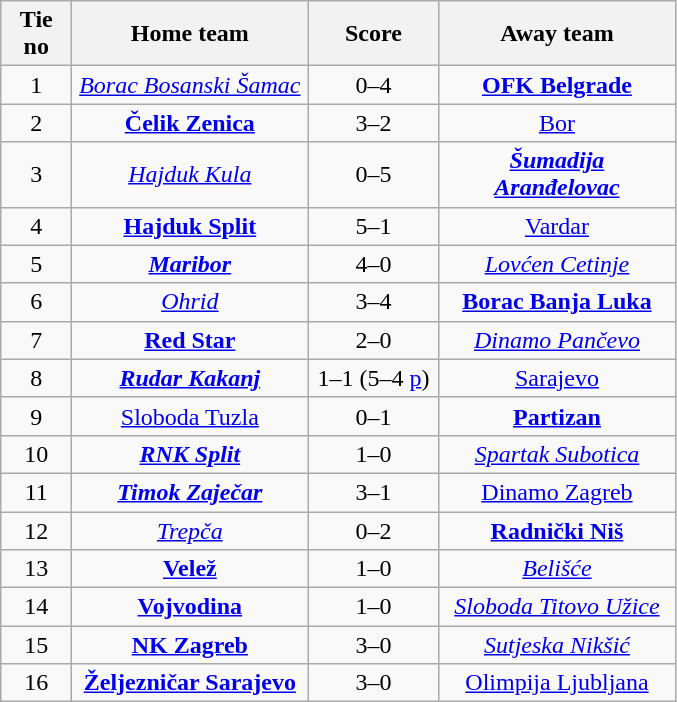<table class="wikitable" style="text-align:center">
<tr>
<th width=40>Tie no</th>
<th width=150>Home team</th>
<th width=80>Score</th>
<th width=150>Away team</th>
</tr>
<tr>
<td>1</td>
<td><em><a href='#'>Borac Bosanski Šamac</a></em></td>
<td>0–4</td>
<td><strong><a href='#'>OFK Belgrade</a></strong></td>
</tr>
<tr>
<td>2</td>
<td><strong><a href='#'>Čelik Zenica</a></strong></td>
<td>3–2</td>
<td><a href='#'>Bor</a></td>
</tr>
<tr>
<td>3</td>
<td><em><a href='#'>Hajduk Kula</a></em></td>
<td>0–5</td>
<td><strong><em><a href='#'>Šumadija Aranđelovac</a></em></strong></td>
</tr>
<tr>
<td>4</td>
<td><strong><a href='#'>Hajduk Split</a></strong></td>
<td>5–1</td>
<td><a href='#'>Vardar</a></td>
</tr>
<tr>
<td>5</td>
<td><strong><em><a href='#'>Maribor</a></em></strong></td>
<td>4–0</td>
<td><em><a href='#'>Lovćen Cetinje</a></em></td>
</tr>
<tr>
<td>6</td>
<td><em><a href='#'>Ohrid</a></em></td>
<td>3–4</td>
<td><strong><a href='#'>Borac Banja Luka</a></strong></td>
</tr>
<tr>
<td>7</td>
<td><strong><a href='#'>Red Star</a></strong></td>
<td>2–0</td>
<td><em><a href='#'>Dinamo Pančevo</a></em></td>
</tr>
<tr>
<td>8</td>
<td><strong><em><a href='#'>Rudar Kakanj</a></em></strong></td>
<td>1–1 (5–4 <a href='#'>p</a>)</td>
<td><a href='#'>Sarajevo</a></td>
</tr>
<tr>
<td>9</td>
<td><a href='#'>Sloboda Tuzla</a></td>
<td>0–1</td>
<td><strong><a href='#'>Partizan</a></strong></td>
</tr>
<tr>
<td>10</td>
<td><strong><em><a href='#'>RNK Split</a></em></strong></td>
<td>1–0</td>
<td><em><a href='#'>Spartak Subotica</a></em></td>
</tr>
<tr>
<td>11</td>
<td><strong><em><a href='#'>Timok Zaječar</a></em></strong></td>
<td>3–1</td>
<td><a href='#'>Dinamo Zagreb</a></td>
</tr>
<tr>
<td>12</td>
<td><em><a href='#'>Trepča</a></em></td>
<td>0–2</td>
<td><strong><a href='#'>Radnički Niš</a></strong></td>
</tr>
<tr>
<td>13</td>
<td><strong><a href='#'>Velež</a></strong></td>
<td>1–0</td>
<td><em><a href='#'>Belišće</a></em></td>
</tr>
<tr>
<td>14</td>
<td><strong><a href='#'>Vojvodina</a></strong></td>
<td>1–0</td>
<td><em><a href='#'>Sloboda Titovo Užice</a></em></td>
</tr>
<tr>
<td>15</td>
<td><strong><a href='#'>NK Zagreb</a></strong></td>
<td>3–0</td>
<td><em><a href='#'>Sutjeska Nikšić</a></em></td>
</tr>
<tr>
<td>16</td>
<td><strong><a href='#'>Željezničar Sarajevo</a></strong></td>
<td>3–0</td>
<td><a href='#'>Olimpija Ljubljana</a></td>
</tr>
</table>
